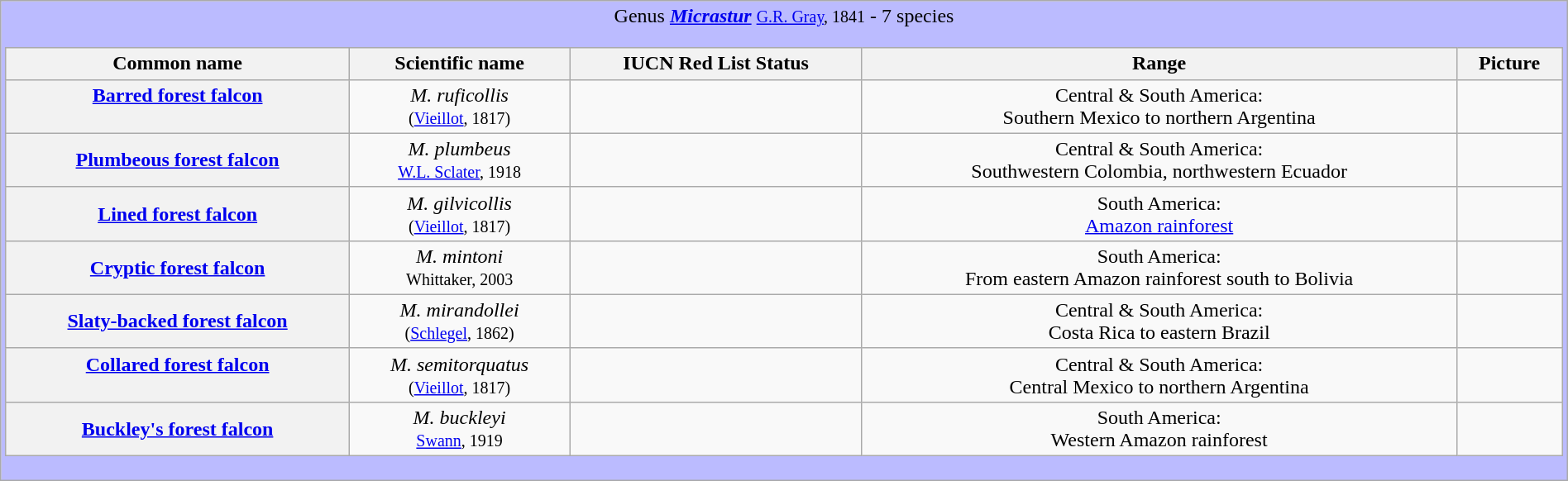<table class="wikitable" style="width:100%;text-align:center">
<tr>
<td colspan="100%" align="center" bgcolor="#BBBBFF">Genus <strong><em><a href='#'>Micrastur</a></em></strong> <small><a href='#'>G.R. Gray</a>, 1841</small> - 7 species<br><table class="wikitable sortable" style="width:100%;text-align:center">
<tr>
<th scope="col">Common name</th>
<th scope="col">Scientific name</th>
<th scope="col">IUCN Red List Status</th>
<th scope="col" class="unsortable">Range</th>
<th scope="col" class="unsortable">Picture</th>
</tr>
<tr>
<th scope="row"><a href='#'>Barred forest falcon</a><br><br></th>
<td><em>M. ruficollis</em><br><small>(<a href='#'>Vieillot</a>, 1817)</small></td>
<td></td>
<td>Central & South America:<br>Southern Mexico to northern Argentina</td>
<td></td>
</tr>
<tr>
<th scope="row"><a href='#'>Plumbeous forest falcon</a></th>
<td><em>M. plumbeus</em><br><small><a href='#'>W.L. Sclater</a>, 1918</small></td>
<td></td>
<td>Central & South America:<br>Southwestern Colombia, northwestern Ecuador</td>
<td></td>
</tr>
<tr>
<th scope="row"><a href='#'>Lined forest falcon</a></th>
<td><em>M. gilvicollis</em><br><small>(<a href='#'>Vieillot</a>, 1817)</small></td>
<td></td>
<td>South America:<br><a href='#'>Amazon rainforest</a></td>
<td></td>
</tr>
<tr>
<th scope="row"><a href='#'>Cryptic forest falcon</a></th>
<td><em>M. mintoni</em><br><small>Whittaker, 2003</small></td>
<td></td>
<td>South America:<br>From eastern Amazon rainforest south to Bolivia</td>
<td></td>
</tr>
<tr>
<th scope="row"><a href='#'>Slaty-backed forest falcon</a></th>
<td><em>M. mirandollei</em><br><small>(<a href='#'>Schlegel</a>, 1862)</small></td>
<td></td>
<td>Central & South America:<br>Costa Rica to eastern Brazil</td>
<td></td>
</tr>
<tr>
<th scope="row"><a href='#'>Collared forest falcon</a><br><br></th>
<td><em>M. semitorquatus</em><br><small>(<a href='#'>Vieillot</a>, 1817)</small></td>
<td></td>
<td>Central & South America:<br>Central Mexico to northern Argentina</td>
<td></td>
</tr>
<tr>
<th scope="row"><a href='#'>Buckley's forest falcon</a></th>
<td><em>M. buckleyi</em><br><small><a href='#'>Swann</a>, 1919</small></td>
<td></td>
<td>South America:<br>Western Amazon rainforest</td>
<td></td>
</tr>
</table>
</td>
</tr>
</table>
